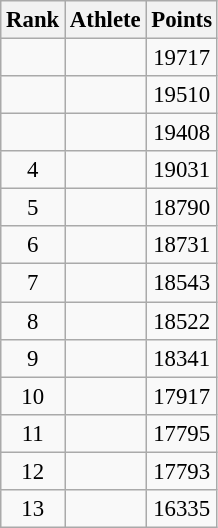<table class="wikitable" style="font-size:95%; text-align:center;">
<tr>
<th>Rank</th>
<th>Athlete</th>
<th>Points</th>
</tr>
<tr>
<td></td>
<td align=left></td>
<td align="center">19717</td>
</tr>
<tr>
<td></td>
<td align=left></td>
<td align="center">19510</td>
</tr>
<tr>
<td></td>
<td align=left></td>
<td align="center">19408</td>
</tr>
<tr>
<td>4</td>
<td align=left></td>
<td align="center">19031</td>
</tr>
<tr>
<td>5</td>
<td align=left></td>
<td align="center">18790</td>
</tr>
<tr>
<td>6</td>
<td align=left></td>
<td>18731</td>
</tr>
<tr>
<td>7</td>
<td align=left></td>
<td>18543</td>
</tr>
<tr>
<td>8</td>
<td align=left></td>
<td>18522</td>
</tr>
<tr>
<td>9</td>
<td align=left></td>
<td>18341</td>
</tr>
<tr>
<td>10</td>
<td align=left></td>
<td>17917</td>
</tr>
<tr>
<td>11</td>
<td align=left></td>
<td>17795</td>
</tr>
<tr>
<td>12</td>
<td align=left></td>
<td>17793</td>
</tr>
<tr>
<td>13</td>
<td align=left></td>
<td>16335</td>
</tr>
</table>
